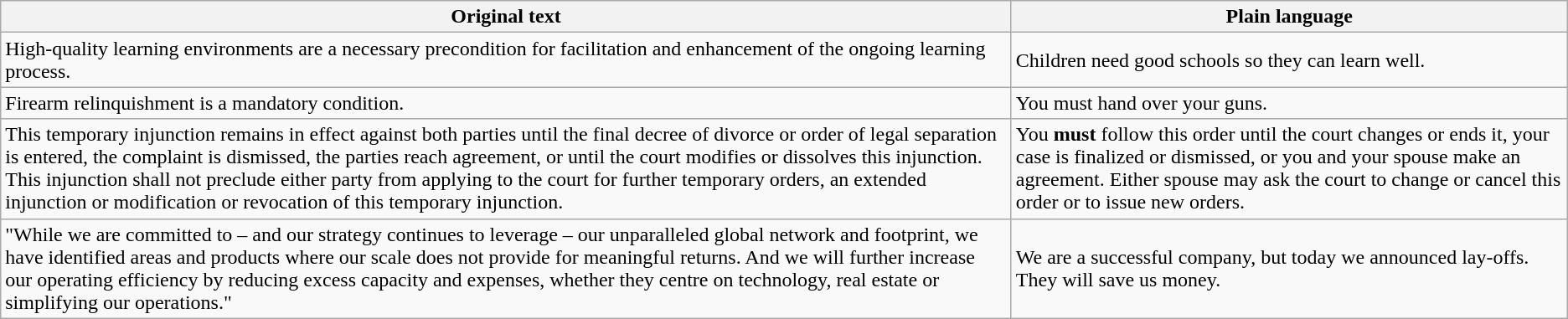<table class="wikitable">
<tr>
<th>Original text</th>
<th>Plain language</th>
</tr>
<tr>
<td>High-quality learning environments are a necessary precondition for facilitation and enhancement of the ongoing learning process.</td>
<td>Children need good schools so they can learn well.</td>
</tr>
<tr>
<td>Firearm relinquishment is a mandatory condition.</td>
<td>You must hand over your guns.</td>
</tr>
<tr>
<td>This temporary injunction remains in effect against both parties until the final decree of divorce or order of legal separation is entered, the complaint is dismissed, the parties reach agreement, or until the court modifies or dissolves this injunction. This injunction shall not preclude either party from applying to the court for further temporary orders, an extended injunction or modification or revocation of this temporary injunction.</td>
<td>You <strong>must</strong> follow this order until the court changes or ends it, your case is finalized or dismissed, or you and your spouse make an agreement. Either spouse may ask the court to change or cancel this order or to issue new orders.</td>
</tr>
<tr>
<td>"While we are committed to – and our strategy continues to leverage – our unparalleled global network and footprint, we have identified areas and products where our scale does not provide for meaningful returns. And we will further increase our operating efficiency by reducing excess capacity and expenses, whether they centre on technology, real estate or simplifying our operations."</td>
<td>We are a successful company, but today we announced lay-offs. They will save us money.</td>
</tr>
</table>
